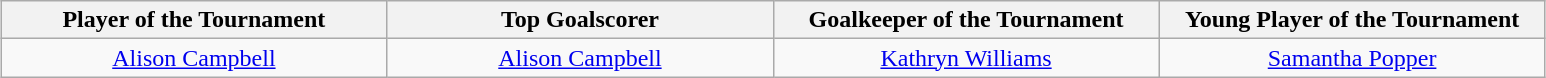<table class=wikitable style="margin:auto; text-align:center">
<tr>
<th style="width: 250px;">Player of the Tournament</th>
<th style="width: 250px;">Top Goalscorer</th>
<th style="width: 250px;">Goalkeeper of the Tournament</th>
<th style="width: 250px;">Young Player of the Tournament</th>
</tr>
<tr>
<td> <a href='#'>Alison Campbell</a></td>
<td> <a href='#'>Alison Campbell</a></td>
<td> <a href='#'>Kathryn Williams</a></td>
<td> <a href='#'>Samantha Popper</a></td>
</tr>
</table>
